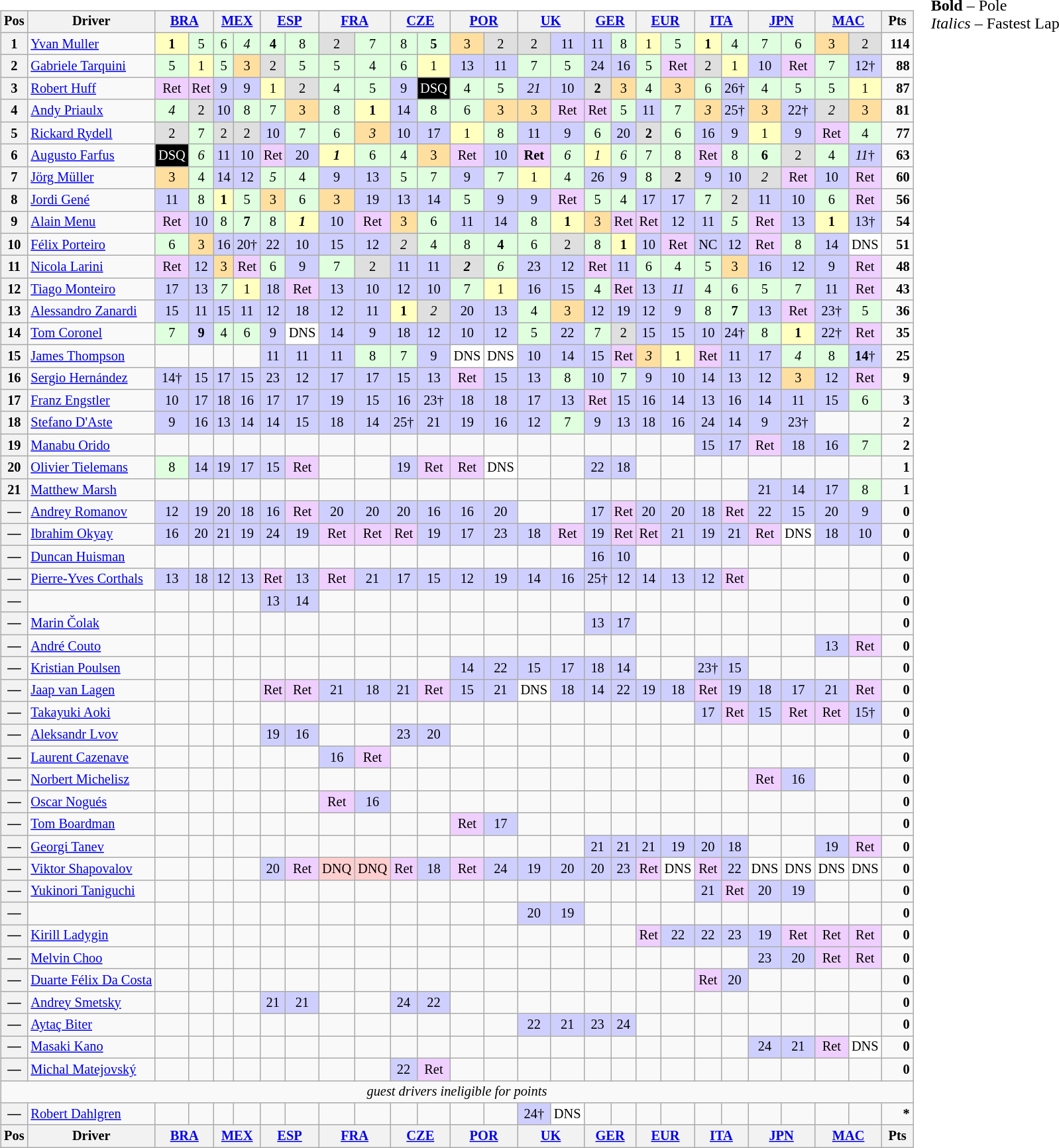<table>
<tr>
<td valign="top"><br><table align=left| class="wikitable" style="font-size: 85%; text-align: center">
<tr valign="top">
<th valign=middle>Pos</th>
<th valign=middle>Driver</th>
<th colspan=2><a href='#'>BRA</a><br></th>
<th colspan=2><a href='#'>MEX</a><br></th>
<th colspan=2><a href='#'>ESP</a><br></th>
<th colspan=2><a href='#'>FRA</a><br></th>
<th colspan=2><a href='#'>CZE</a><br></th>
<th colspan=2><a href='#'>POR</a><br></th>
<th colspan=2><a href='#'>UK</a><br></th>
<th colspan=2><a href='#'>GER</a><br></th>
<th colspan=2><a href='#'>EUR</a><br></th>
<th colspan=2><a href='#'>ITA</a><br></th>
<th colspan=2><a href='#'>JPN</a><br></th>
<th colspan=2><a href='#'>MAC</a><br></th>
<th valign=middle> Pts </th>
</tr>
<tr>
<th>1</th>
<td align="left"> <a href='#'>Yvan Muller</a></td>
<td style="background:#ffffbf;"><strong>1</strong></td>
<td style="background:#dfffdf;">5</td>
<td style="background:#dfffdf;">6</td>
<td style="background:#dfffdf;"><em>4</em></td>
<td style="background:#dfffdf;"><strong>4</strong></td>
<td style="background:#dfffdf;">8</td>
<td style="background:#dfdfdf;">2</td>
<td style="background:#dfffdf;">7</td>
<td style="background:#dfffdf;">8</td>
<td style="background:#dfffdf;"><strong>5</strong></td>
<td style="background:#ffdf9f;">3</td>
<td style="background:#dfdfdf;">2</td>
<td style="background:#dfdfdf;">2</td>
<td style="background:#cfcfff;">11</td>
<td style="background:#cfcfff;">11</td>
<td style="background:#dfffdf;">8</td>
<td style="background:#ffffbf;">1</td>
<td style="background:#dfffdf;">5</td>
<td style="background:#ffffbf;"><strong>1</strong></td>
<td style="background:#dfffdf;">4</td>
<td style="background:#dfffdf;">7</td>
<td style="background:#dfffdf;">6</td>
<td style="background:#ffdf9f;">3</td>
<td style="background:#dfdfdf;">2</td>
<td align="right"><strong>114</strong></td>
</tr>
<tr>
<th>2</th>
<td align="left"> <a href='#'>Gabriele Tarquini</a></td>
<td style="background:#dfffdf;">5</td>
<td style="background:#ffffbf;">1</td>
<td style="background:#dfffdf;">5</td>
<td style="background:#ffdf9f;">3</td>
<td style="background:#dfdfdf;">2</td>
<td style="background:#dfffdf;">5</td>
<td style="background:#dfffdf;">5</td>
<td style="background:#dfffdf;">4</td>
<td style="background:#dfffdf;">6</td>
<td style="background:#ffffbf;">1</td>
<td style="background:#cfcfff;">13</td>
<td style="background:#cfcfff;">11</td>
<td style="background:#dfffdf;">7</td>
<td style="background:#dfffdf;">5</td>
<td style="background:#cfcfff;">24</td>
<td style="background:#cfcfff;">16</td>
<td style="background:#dfffdf;">5</td>
<td style="background:#efcfff;">Ret</td>
<td style="background:#dfdfdf;">2</td>
<td style="background:#ffffbf;">1</td>
<td style="background:#cfcfff;">10</td>
<td style="background:#efcfff;">Ret</td>
<td style="background:#dfffdf;">7</td>
<td style="background:#cfcfff;">12†</td>
<td align="right"><strong>88</strong></td>
</tr>
<tr>
<th>3</th>
<td align="left"> <a href='#'>Robert Huff</a></td>
<td style="background:#efcfff;">Ret</td>
<td style="background:#efcfff;">Ret</td>
<td style="background:#cfcfff;">9</td>
<td style="background:#cfcfff;">9</td>
<td style="background:#ffffbf;">1</td>
<td style="background:#dfdfdf;">2</td>
<td style="background:#dfffdf;">4</td>
<td style="background:#dfffdf;">5</td>
<td style="background:#cfcfff;">9</td>
<td style="background:#000000; color:white;">DSQ</td>
<td style="background:#dfffdf;">4</td>
<td style="background:#dfffdf;">5</td>
<td style="background:#cfcfff;"><em>21</em></td>
<td style="background:#cfcfff;">10</td>
<td style="background:#dfdfdf;"><strong>2</strong></td>
<td style="background:#ffdf9f;">3</td>
<td style="background:#dfffdf;">4</td>
<td style="background:#ffdf9f;">3</td>
<td style="background:#dfffdf;">6</td>
<td style="background:#cfcfff;">26†</td>
<td style="background:#dfffdf;">4</td>
<td style="background:#dfffdf;">5</td>
<td style="background:#dfffdf;">5</td>
<td style="background:#ffffbf;">1</td>
<td align="right"><strong>87</strong></td>
</tr>
<tr>
<th>4</th>
<td align="left"> <a href='#'>Andy Priaulx</a></td>
<td style="background:#dfffdf;"><em>4</em></td>
<td style="background:#dfdfdf;">2</td>
<td style="background:#cfcfff;">10</td>
<td style="background:#dfffdf;">8</td>
<td style="background:#dfffdf;">7</td>
<td style="background:#ffdf9f;">3</td>
<td style="background:#dfffdf;">8</td>
<td style="background:#ffffbf;"><strong>1</strong></td>
<td style="background:#cfcfff;">14</td>
<td style="background:#dfffdf;">8</td>
<td style="background:#dfffdf;">6</td>
<td style="background:#ffdf9f;">3</td>
<td style="background:#ffdf9f;">3</td>
<td style="background:#efcfff;">Ret</td>
<td style="background:#efcfff;">Ret</td>
<td style="background:#dfffdf;">5</td>
<td style="background:#cfcfff;">11</td>
<td style="background:#dfffdf;">7</td>
<td style="background:#ffdf9f;"><em>3</em></td>
<td style="background:#cfcfff;">25†</td>
<td style="background:#ffdf9f;">3</td>
<td style="background:#cfcfff;">22†</td>
<td style="background:#dfdfdf;"><em>2</em></td>
<td style="background:#ffdf9f;">3</td>
<td align="right"><strong>81</strong></td>
</tr>
<tr>
<th>5</th>
<td align="left"> <a href='#'>Rickard Rydell</a></td>
<td style="background:#dfdfdf;">2</td>
<td style="background:#dfffdf;">7</td>
<td style="background:#dfdfdf;">2</td>
<td style="background:#dfdfdf;">2</td>
<td style="background:#cfcfff;">10</td>
<td style="background:#dfffdf;">7</td>
<td style="background:#dfffdf;">6</td>
<td style="background:#ffdf9f;"><em>3</em></td>
<td style="background:#cfcfff;">10</td>
<td style="background:#cfcfff;">17</td>
<td style="background:#ffffbf;">1</td>
<td style="background:#dfffdf;">8</td>
<td style="background:#cfcfff;">11</td>
<td style="background:#cfcfff;">9</td>
<td style="background:#dfffdf;">6</td>
<td style="background:#cfcfff;">20</td>
<td style="background:#dfdfdf;"><strong>2</strong></td>
<td style="background:#dfffdf;">6</td>
<td style="background:#cfcfff;">16</td>
<td style="background:#cfcfff;">9</td>
<td style="background:#ffffbf;">1</td>
<td style="background:#cfcfff;">9</td>
<td style="background:#efcfff;">Ret</td>
<td style="background:#dfffdf;">4</td>
<td align="right"><strong>77</strong></td>
</tr>
<tr>
<th>6</th>
<td align="left"> <a href='#'>Augusto Farfus</a></td>
<td style="background:#000000; color:white;">DSQ</td>
<td style="background:#dfffdf;"><em>6</em></td>
<td style="background:#cfcfff;">11</td>
<td style="background:#cfcfff;">10</td>
<td style="background:#efcfff;">Ret</td>
<td style="background:#cfcfff;">20</td>
<td style="background:#ffffbf;"><strong><em>1</em></strong></td>
<td style="background:#dfffdf;">6</td>
<td style="background:#dfffdf;">4</td>
<td style="background:#ffdf9f;">3</td>
<td style="background:#efcfff;">Ret</td>
<td style="background:#cfcfff;">10</td>
<td style="background:#efcfff;"><strong>Ret</strong></td>
<td style="background:#dfffdf;"><em>6</em></td>
<td style="background:#ffffbf;"><em>1</em></td>
<td style="background:#dfffdf;"><em>6</em></td>
<td style="background:#dfffdf;">7</td>
<td style="background:#dfffdf;">8</td>
<td style="background:#efcfff;">Ret</td>
<td style="background:#dfffdf;">8</td>
<td style="background:#dfffdf;"><strong>6</strong></td>
<td style="background:#dfdfdf;">2</td>
<td style="background:#dfffdf;">4</td>
<td style="background:#cfcfff;"><em>11</em>†</td>
<td align="right"><strong>63</strong></td>
</tr>
<tr>
<th>7</th>
<td align="left"> <a href='#'>Jörg Müller</a></td>
<td style="background:#ffdf9f;">3</td>
<td style="background:#dfffdf;">4</td>
<td style="background:#cfcfff;">14</td>
<td style="background:#cfcfff;">12</td>
<td style="background:#dfffdf;"><em>5</em></td>
<td style="background:#dfffdf;">4</td>
<td style="background:#cfcfff;">9</td>
<td style="background:#cfcfff;">13</td>
<td style="background:#dfffdf;">5</td>
<td style="background:#dfffdf;">7</td>
<td style="background:#cfcfff;">9</td>
<td style="background:#dfffdf;">7</td>
<td style="background:#ffffbf;">1</td>
<td style="background:#dfffdf;">4</td>
<td style="background:#cfcfff;">26</td>
<td style="background:#cfcfff;">9</td>
<td style="background:#dfffdf;">8</td>
<td style="background:#dfdfdf;"><strong>2</strong></td>
<td style="background:#cfcfff;">9</td>
<td style="background:#cfcfff;">10</td>
<td style="background:#dfdfdf;"><em>2</em></td>
<td style="background:#efcfff;">Ret</td>
<td style="background:#cfcfff;">10</td>
<td style="background:#efcfff;">Ret</td>
<td align="right"><strong>60</strong></td>
</tr>
<tr>
<th>8</th>
<td align="left"> <a href='#'>Jordi Gené</a></td>
<td style="background:#cfcfff;">11</td>
<td style="background:#dfffdf;">8</td>
<td style="background:#ffffbf;"><strong>1</strong></td>
<td style="background:#dfffdf;">5</td>
<td style="background:#ffdf9f;">3</td>
<td style="background:#dfffdf;">6</td>
<td style="background:#ffdf9f;">3</td>
<td style="background:#cfcfff;">19</td>
<td style="background:#cfcfff;">13</td>
<td style="background:#cfcfff;">14</td>
<td style="background:#dfffdf;">5</td>
<td style="background:#cfcfff;">9</td>
<td style="background:#cfcfff;">9</td>
<td style="background:#efcfff;">Ret</td>
<td style="background:#dfffdf;">5</td>
<td style="background:#dfffdf;">4</td>
<td style="background:#cfcfff;">17</td>
<td style="background:#cfcfff;">17</td>
<td style="background:#dfffdf;">7</td>
<td style="background:#dfdfdf;">2</td>
<td style="background:#cfcfff;">11</td>
<td style="background:#cfcfff;">10</td>
<td style="background:#dfffdf;">6</td>
<td style="background:#efcfff;">Ret</td>
<td align="right"><strong>56</strong></td>
</tr>
<tr>
<th>9</th>
<td align="left"> <a href='#'>Alain Menu</a></td>
<td style="background:#efcfff;">Ret</td>
<td style="background:#cfcfff;">10</td>
<td style="background:#dfffdf;">8</td>
<td style="background:#dfffdf;"><strong>7</strong></td>
<td style="background:#dfffdf;">8</td>
<td style="background:#ffffbf;"><strong><em>1</em></strong></td>
<td style="background:#cfcfff;">10</td>
<td style="background:#efcfff;">Ret</td>
<td style="background:#ffdf9f;">3</td>
<td style="background:#dfffdf;">6</td>
<td style="background:#cfcfff;">11</td>
<td style="background:#cfcfff;">14</td>
<td style="background:#dfffdf;">8</td>
<td style="background:#ffffbf;"><strong>1</strong></td>
<td style="background:#ffdf9f;">3</td>
<td style="background:#efcfff;">Ret</td>
<td style="background:#efcfff;">Ret</td>
<td style="background:#cfcfff;">12</td>
<td style="background:#cfcfff;">11</td>
<td style="background:#dfffdf;"><em>5</em></td>
<td style="background:#efcfff;">Ret</td>
<td style="background:#cfcfff;">13</td>
<td style="background:#ffffbf;"><strong>1</strong></td>
<td style="background:#cfcfff;">13†</td>
<td align="right"><strong>54</strong></td>
</tr>
<tr>
<th>10</th>
<td align="left"> <a href='#'>Félix Porteiro</a></td>
<td style="background:#dfffdf;">6</td>
<td style="background:#ffdf9f;">3</td>
<td style="background:#cfcfff;">16</td>
<td style="background:#cfcfff;">20†</td>
<td style="background:#cfcfff;">22</td>
<td style="background:#cfcfff;">10</td>
<td style="background:#cfcfff;">15</td>
<td style="background:#cfcfff;">12</td>
<td style="background:#dfdfdf;"><em>2</em></td>
<td style="background:#dfffdf;">4</td>
<td style="background:#dfffdf;">8</td>
<td style="background:#dfffdf;"><strong>4</strong></td>
<td style="background:#dfffdf;">6</td>
<td style="background:#dfdfdf;">2</td>
<td style="background:#dfffdf;">8</td>
<td style="background:#ffffbf;"><strong>1</strong></td>
<td style="background:#cfcfff;">10</td>
<td style="background:#efcfff;">Ret</td>
<td style="background:#cfcfff;">NC</td>
<td style="background:#cfcfff;">12</td>
<td style="background:#efcfff;">Ret</td>
<td style="background:#dfffdf;">8</td>
<td style="background:#cfcfff;">14</td>
<td style="background:#ffffff;">DNS</td>
<td align="right"><strong>51</strong></td>
</tr>
<tr>
<th>11</th>
<td align="left"> <a href='#'>Nicola Larini</a></td>
<td style="background:#efcfff;">Ret</td>
<td style="background:#cfcfff;">12</td>
<td style="background:#ffdf9f;">3</td>
<td style="background:#efcfff;">Ret</td>
<td style="background:#dfffdf;">6</td>
<td style="background:#cfcfff;">9</td>
<td style="background:#dfffdf;">7</td>
<td style="background:#dfdfdf;">2</td>
<td style="background:#cfcfff;">11</td>
<td style="background:#cfcfff;">11</td>
<td style="background:#dfdfdf;"><strong><em>2</em></strong></td>
<td style="background:#dfffdf;"><em>6</em></td>
<td style="background:#cfcfff;">23</td>
<td style="background:#cfcfff;">12</td>
<td style="background:#efcfff;">Ret</td>
<td style="background:#cfcfff;">11</td>
<td style="background:#dfffdf;">6</td>
<td style="background:#dfffdf;">4</td>
<td style="background:#dfffdf;">5</td>
<td style="background:#ffdf9f;">3</td>
<td style="background:#cfcfff;">16</td>
<td style="background:#cfcfff;">12</td>
<td style="background:#cfcfff;">9</td>
<td style="background:#efcfff;">Ret</td>
<td align="right"><strong>48</strong></td>
</tr>
<tr>
<th>12</th>
<td align="left"> <a href='#'>Tiago Monteiro</a></td>
<td style="background:#cfcfff;">17</td>
<td style="background:#cfcfff;">13</td>
<td style="background:#dfffdf;"><em>7</em></td>
<td style="background:#ffffbf;">1</td>
<td style="background:#cfcfff;">18</td>
<td style="background:#efcfff;">Ret</td>
<td style="background:#cfcfff;">13</td>
<td style="background:#cfcfff;">10</td>
<td style="background:#cfcfff;">12</td>
<td style="background:#cfcfff;">10</td>
<td style="background:#dfffdf;">7</td>
<td style="background:#ffffbf;">1</td>
<td style="background:#cfcfff;">16</td>
<td style="background:#cfcfff;">15</td>
<td style="background:#dfffdf;">4</td>
<td style="background:#efcfff;">Ret</td>
<td style="background:#cfcfff;">13</td>
<td style="background:#cfcfff;"><em>11</em></td>
<td style="background:#dfffdf;">4</td>
<td style="background:#dfffdf;">6</td>
<td style="background:#dfffdf;">5</td>
<td style="background:#dfffdf;">7</td>
<td style="background:#cfcfff;">11</td>
<td style="background:#efcfff;">Ret</td>
<td align="right"><strong>43</strong></td>
</tr>
<tr>
<th>13</th>
<td align="left"> <a href='#'>Alessandro Zanardi</a></td>
<td style="background:#cfcfff;">15</td>
<td style="background:#cfcfff;">11</td>
<td style="background:#cfcfff;">15</td>
<td style="background:#cfcfff;">11</td>
<td style="background:#cfcfff;">12</td>
<td style="background:#cfcfff;">18</td>
<td style="background:#cfcfff;">12</td>
<td style="background:#cfcfff;">11</td>
<td style="background:#ffffbf;"><strong>1</strong></td>
<td style="background:#dfdfdf;"><em>2</em></td>
<td style="background:#cfcfff;">20</td>
<td style="background:#cfcfff;">13</td>
<td style="background:#dfffdf;">4</td>
<td style="background:#ffdf9f;">3</td>
<td style="background:#cfcfff;">12</td>
<td style="background:#cfcfff;">19</td>
<td style="background:#cfcfff;">12</td>
<td style="background:#cfcfff;">9</td>
<td style="background:#dfffdf;">8</td>
<td style="background:#dfffdf;"><strong>7</strong></td>
<td style="background:#cfcfff;">13</td>
<td style="background:#efcfff;">Ret</td>
<td style="background:#cfcfff;">23†</td>
<td style="background:#dfffdf;">5</td>
<td align="right"><strong>36</strong></td>
</tr>
<tr>
<th>14</th>
<td align="left"> <a href='#'>Tom Coronel</a></td>
<td style="background:#dfffdf;">7</td>
<td style="background:#cfcfff;"><strong>9</strong></td>
<td style="background:#dfffdf;">4</td>
<td style="background:#dfffdf;">6</td>
<td style="background:#cfcfff;">9</td>
<td style="background:#ffffff;">DNS</td>
<td style="background:#cfcfff;">14</td>
<td style="background:#cfcfff;">9</td>
<td style="background:#cfcfff;">18</td>
<td style="background:#cfcfff;">12</td>
<td style="background:#cfcfff;">10</td>
<td style="background:#cfcfff;">12</td>
<td style="background:#dfffdf;">5</td>
<td style="background:#cfcfff;">22</td>
<td style="background:#dfffdf;">7</td>
<td style="background:#dfdfdf;">2</td>
<td style="background:#cfcfff;">15</td>
<td style="background:#cfcfff;">15</td>
<td style="background:#cfcfff;">10</td>
<td style="background:#cfcfff;">24†</td>
<td style="background:#dfffdf;">8</td>
<td style="background:#ffffbf;"><strong>1</strong></td>
<td style="background:#cfcfff;">22†</td>
<td style="background:#efcfff;">Ret</td>
<td align="right"><strong>35</strong></td>
</tr>
<tr>
<th>15</th>
<td align="left"> <a href='#'>James Thompson</a></td>
<td></td>
<td></td>
<td></td>
<td></td>
<td style="background:#cfcfff;">11</td>
<td style="background:#cfcfff;">11</td>
<td style="background:#cfcfff;">11</td>
<td style="background:#dfffdf;">8</td>
<td style="background:#dfffdf;">7</td>
<td style="background:#cfcfff;">9</td>
<td style="background:#ffffff;">DNS</td>
<td style="background:#ffffff;">DNS</td>
<td style="background:#cfcfff;">10</td>
<td style="background:#cfcfff;">14</td>
<td style="background:#cfcfff;">15</td>
<td style="background:#efcfff;">Ret</td>
<td style="background:#ffdf9f;"><em>3</em></td>
<td style="background:#ffffbf;">1</td>
<td style="background:#efcfff;">Ret</td>
<td style="background:#cfcfff;">11</td>
<td style="background:#cfcfff;">17</td>
<td style="background:#dfffdf;"><em>4</em></td>
<td style="background:#dfffdf;">8</td>
<td style="background:#cfcfff;"><strong>14</strong>†</td>
<td align="right"><strong>25</strong></td>
</tr>
<tr>
<th>16</th>
<td align="left"> <a href='#'>Sergio Hernández</a></td>
<td style="background:#cfcfff;">14†</td>
<td style="background:#cfcfff;">15</td>
<td style="background:#cfcfff;">17</td>
<td style="background:#cfcfff;">15</td>
<td style="background:#cfcfff;">23</td>
<td style="background:#cfcfff;">12</td>
<td style="background:#cfcfff;">17</td>
<td style="background:#cfcfff;">17</td>
<td style="background:#cfcfff;">15</td>
<td style="background:#cfcfff;">13</td>
<td style="background:#efcfff;">Ret</td>
<td style="background:#cfcfff;">15</td>
<td style="background:#cfcfff;">13</td>
<td style="background:#dfffdf;">8</td>
<td style="background:#cfcfff;">10</td>
<td style="background:#dfffdf;">7</td>
<td style="background:#cfcfff;">9</td>
<td style="background:#cfcfff;">10</td>
<td style="background:#cfcfff;">14</td>
<td style="background:#cfcfff;">13</td>
<td style="background:#cfcfff;">12</td>
<td style="background:#ffdf9f;">3</td>
<td style="background:#cfcfff;">12</td>
<td style="background:#efcfff;">Ret</td>
<td align="right"><strong>9</strong></td>
</tr>
<tr>
<th>17</th>
<td align="left"> <a href='#'>Franz Engstler</a></td>
<td style="background:#cfcfff;">10</td>
<td style="background:#cfcfff;">17</td>
<td style="background:#cfcfff;">18</td>
<td style="background:#cfcfff;">16</td>
<td style="background:#cfcfff;">17</td>
<td style="background:#cfcfff;">17</td>
<td style="background:#cfcfff;">19</td>
<td style="background:#cfcfff;">15</td>
<td style="background:#cfcfff;">16</td>
<td style="background:#cfcfff;">23†</td>
<td style="background:#cfcfff;">18</td>
<td style="background:#cfcfff;">18</td>
<td style="background:#cfcfff;">17</td>
<td style="background:#cfcfff;">13</td>
<td style="background:#efcfff;">Ret</td>
<td style="background:#cfcfff;">15</td>
<td style="background:#cfcfff;">16</td>
<td style="background:#cfcfff;">14</td>
<td style="background:#cfcfff;">13</td>
<td style="background:#cfcfff;">16</td>
<td style="background:#cfcfff;">14</td>
<td style="background:#cfcfff;">11</td>
<td style="background:#cfcfff;">15</td>
<td style="background:#dfffdf;">6</td>
<td align="right"><strong>3</strong></td>
</tr>
<tr>
<th>18</th>
<td align="left"> <a href='#'>Stefano D'Aste</a></td>
<td style="background:#cfcfff;">9</td>
<td style="background:#cfcfff;">16</td>
<td style="background:#cfcfff;">13</td>
<td style="background:#cfcfff;">14</td>
<td style="background:#cfcfff;">14</td>
<td style="background:#cfcfff;">15</td>
<td style="background:#cfcfff;">18</td>
<td style="background:#cfcfff;">14</td>
<td style="background:#cfcfff;">25†</td>
<td style="background:#cfcfff;">21</td>
<td style="background:#cfcfff;">19</td>
<td style="background:#cfcfff;">16</td>
<td style="background:#cfcfff;">12</td>
<td style="background:#dfffdf;">7</td>
<td style="background:#cfcfff;">9</td>
<td style="background:#cfcfff;">13</td>
<td style="background:#cfcfff;">18</td>
<td style="background:#cfcfff;">16</td>
<td style="background:#cfcfff;">24</td>
<td style="background:#cfcfff;">14</td>
<td style="background:#cfcfff;">9</td>
<td style="background:#cfcfff;">23†</td>
<td></td>
<td></td>
<td align="right"><strong>2</strong></td>
</tr>
<tr>
<th>19</th>
<td align="left"> <a href='#'>Manabu Orido</a></td>
<td></td>
<td></td>
<td></td>
<td></td>
<td></td>
<td></td>
<td></td>
<td></td>
<td></td>
<td></td>
<td></td>
<td></td>
<td></td>
<td></td>
<td></td>
<td></td>
<td></td>
<td></td>
<td style="background:#cfcfff;">15</td>
<td style="background:#cfcfff;">17</td>
<td style="background:#efcfff;">Ret</td>
<td style="background:#cfcfff;">18</td>
<td style="background:#cfcfff;">16</td>
<td style="background:#dfffdf;">7</td>
<td align="right"><strong>2</strong></td>
</tr>
<tr>
<th>20</th>
<td align="left"> <a href='#'>Olivier Tielemans</a></td>
<td style="background:#dfffdf;">8</td>
<td style="background:#cfcfff;">14</td>
<td style="background:#cfcfff;">19</td>
<td style="background:#cfcfff;">17</td>
<td style="background:#cfcfff;">15</td>
<td style="background:#efcfff;">Ret</td>
<td></td>
<td></td>
<td style="background:#cfcfff;">19</td>
<td style="background:#efcfff;">Ret</td>
<td style="background:#efcfff;">Ret</td>
<td style="background:#ffffff;">DNS</td>
<td></td>
<td></td>
<td style="background:#cfcfff;">22</td>
<td style="background:#cfcfff;">18</td>
<td></td>
<td></td>
<td></td>
<td></td>
<td></td>
<td></td>
<td></td>
<td></td>
<td align="right"><strong>1</strong></td>
</tr>
<tr>
<th>21</th>
<td align="left"> <a href='#'>Matthew Marsh</a></td>
<td></td>
<td></td>
<td></td>
<td></td>
<td></td>
<td></td>
<td></td>
<td></td>
<td></td>
<td></td>
<td></td>
<td></td>
<td></td>
<td></td>
<td></td>
<td></td>
<td></td>
<td></td>
<td></td>
<td></td>
<td style="background:#cfcfff;">21</td>
<td style="background:#cfcfff;">14</td>
<td style="background:#cfcfff;">17</td>
<td style="background:#dfffdf;">8</td>
<td align="right"><strong>1</strong></td>
</tr>
<tr>
<th>—</th>
<td align="left"> <a href='#'>Andrey Romanov</a></td>
<td style="background:#cfcfff;">12</td>
<td style="background:#cfcfff;">19</td>
<td style="background:#cfcfff;">20</td>
<td style="background:#cfcfff;">18</td>
<td style="background:#cfcfff;">16</td>
<td style="background:#efcfff;">Ret</td>
<td style="background:#cfcfff;">20</td>
<td style="background:#cfcfff;">20</td>
<td style="background:#cfcfff;">20</td>
<td style="background:#cfcfff;">16</td>
<td style="background:#cfcfff;">16</td>
<td style="background:#cfcfff;">20</td>
<td></td>
<td></td>
<td style="background:#cfcfff;">17</td>
<td style="background:#efcfff;">Ret</td>
<td style="background:#cfcfff;">20</td>
<td style="background:#cfcfff;">20</td>
<td style="background:#cfcfff;">18</td>
<td style="background:#efcfff;">Ret</td>
<td style="background:#cfcfff;">22</td>
<td style="background:#cfcfff;">15</td>
<td style="background:#cfcfff;">20</td>
<td style="background:#cfcfff;">9</td>
<td align="right"><strong>0</strong></td>
</tr>
<tr>
<th>—</th>
<td align="left"> <a href='#'>Ibrahim Okyay</a></td>
<td style="background:#cfcfff;">16</td>
<td style="background:#cfcfff;">20</td>
<td style="background:#cfcfff;">21</td>
<td style="background:#cfcfff;">19</td>
<td style="background:#cfcfff;">24</td>
<td style="background:#cfcfff;">19</td>
<td style="background:#efcfff;">Ret</td>
<td style="background:#efcfff;">Ret</td>
<td style="background:#efcfff;">Ret</td>
<td style="background:#cfcfff;">19</td>
<td style="background:#cfcfff;">17</td>
<td style="background:#cfcfff;">23</td>
<td style="background:#cfcfff;">18</td>
<td style="background:#efcfff;">Ret</td>
<td style="background:#cfcfff;">19</td>
<td style="background:#efcfff;">Ret</td>
<td style="background:#efcfff;">Ret</td>
<td style="background:#cfcfff;">21</td>
<td style="background:#cfcfff;">19</td>
<td style="background:#cfcfff;">21</td>
<td style="background:#efcfff;">Ret</td>
<td style="background:#ffffff;">DNS</td>
<td style="background:#cfcfff;">18</td>
<td style="background:#cfcfff;">10</td>
<td align="right"><strong>0</strong></td>
</tr>
<tr>
<th>—</th>
<td align="left"> <a href='#'>Duncan Huisman</a></td>
<td></td>
<td></td>
<td></td>
<td></td>
<td></td>
<td></td>
<td></td>
<td></td>
<td></td>
<td></td>
<td></td>
<td></td>
<td></td>
<td></td>
<td style="background:#cfcfff;">16</td>
<td style="background:#cfcfff;">10</td>
<td></td>
<td></td>
<td></td>
<td></td>
<td></td>
<td></td>
<td></td>
<td></td>
<td align="right"><strong>0</strong></td>
</tr>
<tr>
<th>—</th>
<td align="left"> <a href='#'>Pierre-Yves Corthals</a></td>
<td style="background:#cfcfff;">13</td>
<td style="background:#cfcfff;">18</td>
<td style="background:#cfcfff;">12</td>
<td style="background:#cfcfff;">13</td>
<td style="background:#efcfff;">Ret</td>
<td style="background:#cfcfff;">13</td>
<td style="background:#efcfff;">Ret</td>
<td style="background:#cfcfff;">21</td>
<td style="background:#cfcfff;">17</td>
<td style="background:#cfcfff;">15</td>
<td style="background:#cfcfff;">12</td>
<td style="background:#cfcfff;">19</td>
<td style="background:#cfcfff;">14</td>
<td style="background:#cfcfff;">16</td>
<td style="background:#cfcfff;">25†</td>
<td style="background:#cfcfff;">12</td>
<td style="background:#cfcfff;">14</td>
<td style="background:#cfcfff;">13</td>
<td style="background:#cfcfff;">12</td>
<td style="background:#efcfff;">Ret</td>
<td></td>
<td></td>
<td></td>
<td></td>
<td align="right"><strong>0</strong></td>
</tr>
<tr>
<th>—</th>
<td align="left"></td>
<td></td>
<td></td>
<td></td>
<td></td>
<td style="background:#cfcfff;">13</td>
<td style="background:#cfcfff;">14</td>
<td></td>
<td></td>
<td></td>
<td></td>
<td></td>
<td></td>
<td></td>
<td></td>
<td></td>
<td></td>
<td></td>
<td></td>
<td></td>
<td></td>
<td></td>
<td></td>
<td></td>
<td></td>
<td align="right"><strong>0</strong></td>
</tr>
<tr>
<th>—</th>
<td align="left"> <a href='#'>Marin Čolak</a></td>
<td></td>
<td></td>
<td></td>
<td></td>
<td></td>
<td></td>
<td></td>
<td></td>
<td></td>
<td></td>
<td></td>
<td></td>
<td></td>
<td></td>
<td style="background:#cfcfff;">13</td>
<td style="background:#cfcfff;">17</td>
<td></td>
<td></td>
<td></td>
<td></td>
<td></td>
<td></td>
<td></td>
<td></td>
<td align="right"><strong>0</strong></td>
</tr>
<tr>
<th>—</th>
<td align="left"> <a href='#'>André Couto</a></td>
<td></td>
<td></td>
<td></td>
<td></td>
<td></td>
<td></td>
<td></td>
<td></td>
<td></td>
<td></td>
<td></td>
<td></td>
<td></td>
<td></td>
<td></td>
<td></td>
<td></td>
<td></td>
<td></td>
<td></td>
<td></td>
<td></td>
<td style="background:#cfcfff;">13</td>
<td style="background:#efcfff;">Ret</td>
<td align="right"><strong>0</strong></td>
</tr>
<tr>
<th>—</th>
<td align="left"> <a href='#'>Kristian Poulsen</a></td>
<td></td>
<td></td>
<td></td>
<td></td>
<td></td>
<td></td>
<td></td>
<td></td>
<td></td>
<td></td>
<td style="background:#cfcfff;">14</td>
<td style="background:#cfcfff;">22</td>
<td style="background:#cfcfff;">15</td>
<td style="background:#cfcfff;">17</td>
<td style="background:#cfcfff;">18</td>
<td style="background:#cfcfff;">14</td>
<td></td>
<td></td>
<td style="background:#cfcfff;">23†</td>
<td style="background:#cfcfff;">15</td>
<td></td>
<td></td>
<td></td>
<td></td>
<td align="right"><strong>0</strong></td>
</tr>
<tr>
<th>—</th>
<td align="left"> <a href='#'>Jaap van Lagen</a></td>
<td></td>
<td></td>
<td></td>
<td></td>
<td style="background:#efcfff;">Ret</td>
<td style="background:#efcfff;">Ret</td>
<td style="background:#cfcfff;">21</td>
<td style="background:#cfcfff;">18</td>
<td style="background:#cfcfff;">21</td>
<td style="background:#efcfff;">Ret</td>
<td style="background:#cfcfff;">15</td>
<td style="background:#cfcfff;">21</td>
<td style="background:#ffffff;">DNS</td>
<td style="background:#cfcfff;">18</td>
<td style="background:#cfcfff;">14</td>
<td style="background:#cfcfff;">22</td>
<td style="background:#cfcfff;">19</td>
<td style="background:#cfcfff;">18</td>
<td style="background:#efcfff;">Ret</td>
<td style="background:#cfcfff;">19</td>
<td style="background:#cfcfff;">18</td>
<td style="background:#cfcfff;">17</td>
<td style="background:#cfcfff;">21</td>
<td style="background:#efcfff;">Ret</td>
<td align="right"><strong>0</strong></td>
</tr>
<tr>
<th>—</th>
<td align="left"> <a href='#'>Takayuki Aoki</a></td>
<td></td>
<td></td>
<td></td>
<td></td>
<td></td>
<td></td>
<td></td>
<td></td>
<td></td>
<td></td>
<td></td>
<td></td>
<td></td>
<td></td>
<td></td>
<td></td>
<td></td>
<td></td>
<td style="background:#cfcfff;">17</td>
<td style="background:#efcfff;">Ret</td>
<td style="background:#cfcfff;">15</td>
<td style="background:#efcfff;">Ret</td>
<td style="background:#efcfff;">Ret</td>
<td style="background:#cfcfff;">15†</td>
<td align="right"><strong>0</strong></td>
</tr>
<tr>
<th>—</th>
<td align="left"> <a href='#'>Aleksandr Lvov</a></td>
<td></td>
<td></td>
<td></td>
<td></td>
<td style="background:#cfcfff;">19</td>
<td style="background:#cfcfff;">16</td>
<td></td>
<td></td>
<td style="background:#cfcfff;">23</td>
<td style="background:#cfcfff;">20</td>
<td></td>
<td></td>
<td></td>
<td></td>
<td></td>
<td></td>
<td></td>
<td></td>
<td></td>
<td></td>
<td></td>
<td></td>
<td></td>
<td></td>
<td align="right"><strong>0</strong></td>
</tr>
<tr>
<th>—</th>
<td align="left"> <a href='#'>Laurent Cazenave</a></td>
<td></td>
<td></td>
<td></td>
<td></td>
<td></td>
<td></td>
<td style="background:#cfcfff;">16</td>
<td style="background:#efcfff;">Ret</td>
<td></td>
<td></td>
<td></td>
<td></td>
<td></td>
<td></td>
<td></td>
<td></td>
<td></td>
<td></td>
<td></td>
<td></td>
<td></td>
<td></td>
<td></td>
<td></td>
<td align="right"><strong>0</strong></td>
</tr>
<tr>
<th>—</th>
<td align="left"> <a href='#'>Norbert Michelisz</a></td>
<td></td>
<td></td>
<td></td>
<td></td>
<td></td>
<td></td>
<td></td>
<td></td>
<td></td>
<td></td>
<td></td>
<td></td>
<td></td>
<td></td>
<td></td>
<td></td>
<td></td>
<td></td>
<td></td>
<td></td>
<td style="background:#efcfff;">Ret</td>
<td style="background:#cfcfff;">16</td>
<td></td>
<td></td>
<td align="right"><strong>0</strong></td>
</tr>
<tr>
<th>—</th>
<td align="left"> <a href='#'>Oscar Nogués</a></td>
<td></td>
<td></td>
<td></td>
<td></td>
<td></td>
<td></td>
<td style="background:#efcfff;">Ret</td>
<td style="background:#cfcfff;">16</td>
<td></td>
<td></td>
<td></td>
<td></td>
<td></td>
<td></td>
<td></td>
<td></td>
<td></td>
<td></td>
<td></td>
<td></td>
<td></td>
<td></td>
<td></td>
<td></td>
<td align="right"><strong>0</strong></td>
</tr>
<tr>
<th>—</th>
<td align="left"> <a href='#'>Tom Boardman</a></td>
<td></td>
<td></td>
<td></td>
<td></td>
<td></td>
<td></td>
<td></td>
<td></td>
<td></td>
<td></td>
<td style="background:#efcfff;">Ret</td>
<td style="background:#cfcfff;">17</td>
<td></td>
<td></td>
<td></td>
<td></td>
<td></td>
<td></td>
<td></td>
<td></td>
<td></td>
<td></td>
<td></td>
<td></td>
<td align="right"><strong>0</strong></td>
</tr>
<tr>
<th>—</th>
<td align="left"> <a href='#'>Georgi Tanev</a></td>
<td></td>
<td></td>
<td></td>
<td></td>
<td></td>
<td></td>
<td></td>
<td></td>
<td></td>
<td></td>
<td></td>
<td></td>
<td></td>
<td></td>
<td style="background:#cfcfff;">21</td>
<td style="background:#cfcfff;">21</td>
<td style="background:#cfcfff;">21</td>
<td style="background:#cfcfff;">19</td>
<td style="background:#cfcfff;">20</td>
<td style="background:#cfcfff;">18</td>
<td></td>
<td></td>
<td style="background:#cfcfff;">19</td>
<td style="background:#efcfff;">Ret</td>
<td align="right"><strong>0</strong></td>
</tr>
<tr>
<th>—</th>
<td align="left"> <a href='#'>Viktor Shapovalov</a></td>
<td></td>
<td></td>
<td></td>
<td></td>
<td style="background:#cfcfff;">20</td>
<td style="background:#efcfff;">Ret</td>
<td style="background:#ffcfcf;">DNQ</td>
<td style="background:#ffcfcf;">DNQ</td>
<td style="background:#efcfff;">Ret</td>
<td style="background:#cfcfff;">18</td>
<td style="background:#efcfff;">Ret</td>
<td style="background:#cfcfff;">24</td>
<td style="background:#cfcfff;">19</td>
<td style="background:#cfcfff;">20</td>
<td style="background:#cfcfff;">20</td>
<td style="background:#cfcfff;">23</td>
<td style="background:#efcfff;">Ret</td>
<td style="background:#ffffff;">DNS</td>
<td style="background:#efcfff;">Ret</td>
<td style="background:#cfcfff;">22</td>
<td style="background:#ffffff;">DNS</td>
<td style="background:#ffffff;">DNS</td>
<td style="background:#ffffff;">DNS</td>
<td style="background:#ffffff;">DNS</td>
<td align="right"><strong>0</strong></td>
</tr>
<tr>
<th>—</th>
<td align="left"> <a href='#'>Yukinori Taniguchi</a></td>
<td></td>
<td></td>
<td></td>
<td></td>
<td></td>
<td></td>
<td></td>
<td></td>
<td></td>
<td></td>
<td></td>
<td></td>
<td></td>
<td></td>
<td></td>
<td></td>
<td></td>
<td></td>
<td style="background:#cfcfff;">21</td>
<td style="background:#efcfff;">Ret</td>
<td style="background:#cfcfff;">20</td>
<td style="background:#cfcfff;">19</td>
<td></td>
<td></td>
<td align="right"><strong>0</strong></td>
</tr>
<tr>
<th>—</th>
<td align="left"></td>
<td></td>
<td></td>
<td></td>
<td></td>
<td></td>
<td></td>
<td></td>
<td></td>
<td></td>
<td></td>
<td></td>
<td></td>
<td style="background:#cfcfff;">20</td>
<td style="background:#cfcfff;">19</td>
<td></td>
<td></td>
<td></td>
<td></td>
<td></td>
<td></td>
<td></td>
<td></td>
<td></td>
<td></td>
<td align="right"><strong>0</strong></td>
</tr>
<tr>
<th>—</th>
<td align="left"> <a href='#'>Kirill Ladygin</a></td>
<td></td>
<td></td>
<td></td>
<td></td>
<td></td>
<td></td>
<td></td>
<td></td>
<td></td>
<td></td>
<td></td>
<td></td>
<td></td>
<td></td>
<td></td>
<td></td>
<td style="background:#efcfff;">Ret</td>
<td style="background:#cfcfff;">22</td>
<td style="background:#cfcfff;">22</td>
<td style="background:#cfcfff;">23</td>
<td style="background:#cfcfff;">19</td>
<td style="background:#efcfff;">Ret</td>
<td style="background:#efcfff;">Ret</td>
<td style="background:#efcfff;">Ret</td>
<td align="right"><strong>0</strong></td>
</tr>
<tr>
<th>—</th>
<td align="left"> <a href='#'>Melvin Choo</a></td>
<td></td>
<td></td>
<td></td>
<td></td>
<td></td>
<td></td>
<td></td>
<td></td>
<td></td>
<td></td>
<td></td>
<td></td>
<td></td>
<td></td>
<td></td>
<td></td>
<td></td>
<td></td>
<td></td>
<td></td>
<td style="background:#cfcfff;">23</td>
<td style="background:#cfcfff;">20</td>
<td style="background:#efcfff;">Ret</td>
<td style="background:#efcfff;">Ret</td>
<td align="right"><strong>0</strong></td>
</tr>
<tr>
<th>—</th>
<td align="left"> <a href='#'>Duarte Félix Da Costa</a></td>
<td></td>
<td></td>
<td></td>
<td></td>
<td></td>
<td></td>
<td></td>
<td></td>
<td></td>
<td></td>
<td></td>
<td></td>
<td></td>
<td></td>
<td></td>
<td></td>
<td></td>
<td></td>
<td style="background:#efcfff;">Ret</td>
<td style="background:#cfcfff;">20</td>
<td></td>
<td></td>
<td></td>
<td></td>
<td align="right"><strong>0</strong></td>
</tr>
<tr>
<th>—</th>
<td align="left"> <a href='#'>Andrey Smetsky</a></td>
<td></td>
<td></td>
<td></td>
<td></td>
<td style="background:#cfcfff;">21</td>
<td style="background:#cfcfff;">21</td>
<td></td>
<td></td>
<td style="background:#cfcfff;">24</td>
<td style="background:#cfcfff;">22</td>
<td></td>
<td></td>
<td></td>
<td></td>
<td></td>
<td></td>
<td></td>
<td></td>
<td></td>
<td></td>
<td></td>
<td></td>
<td></td>
<td></td>
<td align="right"><strong>0</strong></td>
</tr>
<tr>
<th>—</th>
<td align="left"> <a href='#'>Aytaç Biter</a></td>
<td></td>
<td></td>
<td></td>
<td></td>
<td></td>
<td></td>
<td></td>
<td></td>
<td></td>
<td></td>
<td></td>
<td></td>
<td style="background:#cfcfff;">22</td>
<td style="background:#cfcfff;">21</td>
<td style="background:#cfcfff;">23</td>
<td style="background:#cfcfff;">24</td>
<td></td>
<td></td>
<td></td>
<td></td>
<td></td>
<td></td>
<td></td>
<td></td>
<td align="right"><strong>0</strong></td>
</tr>
<tr>
<th>—</th>
<td align="left"> <a href='#'>Masaki Kano</a></td>
<td></td>
<td></td>
<td></td>
<td></td>
<td></td>
<td></td>
<td></td>
<td></td>
<td></td>
<td></td>
<td></td>
<td></td>
<td></td>
<td></td>
<td></td>
<td></td>
<td></td>
<td></td>
<td></td>
<td></td>
<td style="background:#cfcfff;">24</td>
<td style="background:#cfcfff;">21</td>
<td style="background:#efcfff;">Ret</td>
<td style="background:#ffffff;">DNS</td>
<td align="right"><strong>0</strong></td>
</tr>
<tr>
<th>—</th>
<td align="left"> <a href='#'>Michal Matejovský</a></td>
<td></td>
<td></td>
<td></td>
<td></td>
<td></td>
<td></td>
<td></td>
<td></td>
<td style="background:#cfcfff;">22</td>
<td style="background:#efcfff;">Ret</td>
<td></td>
<td></td>
<td></td>
<td></td>
<td></td>
<td></td>
<td></td>
<td></td>
<td></td>
<td></td>
<td></td>
<td></td>
<td></td>
<td></td>
<td align="right"><strong>0</strong></td>
</tr>
<tr>
<td colspan=27><em>guest drivers ineligible for points</em></td>
</tr>
<tr>
<th>—</th>
<td align="left"> <a href='#'>Robert Dahlgren</a></td>
<td></td>
<td></td>
<td></td>
<td></td>
<td></td>
<td></td>
<td></td>
<td></td>
<td></td>
<td></td>
<td></td>
<td></td>
<td style="background:#cfcfff;">24†</td>
<td style="background:#ffffff;">DNS</td>
<td></td>
<td></td>
<td></td>
<td></td>
<td></td>
<td></td>
<td></td>
<td></td>
<td></td>
<td></td>
<td align="right"><strong>*</strong></td>
</tr>
<tr valign="top">
<th valign=middle>Pos</th>
<th valign=middle>Driver</th>
<th colspan=2><a href='#'>BRA</a><br></th>
<th colspan=2><a href='#'>MEX</a><br></th>
<th colspan=2><a href='#'>ESP</a><br></th>
<th colspan=2><a href='#'>FRA</a><br></th>
<th colspan=2><a href='#'>CZE</a><br></th>
<th colspan=2><a href='#'>POR</a><br></th>
<th colspan=2><a href='#'>UK</a><br></th>
<th colspan=2><a href='#'>GER</a><br></th>
<th colspan=2><a href='#'>EUR</a><br></th>
<th colspan=2><a href='#'>ITA</a><br></th>
<th colspan=2><a href='#'>JPN</a><br></th>
<th colspan=2><a href='#'>MAC</a><br></th>
<th valign=middle> Pts </th>
</tr>
</table>
</td>
<td valign="top"><br>
<span><strong>Bold</strong> – Pole<br>
<em>Italics</em> – Fastest Lap</span></td>
</tr>
</table>
